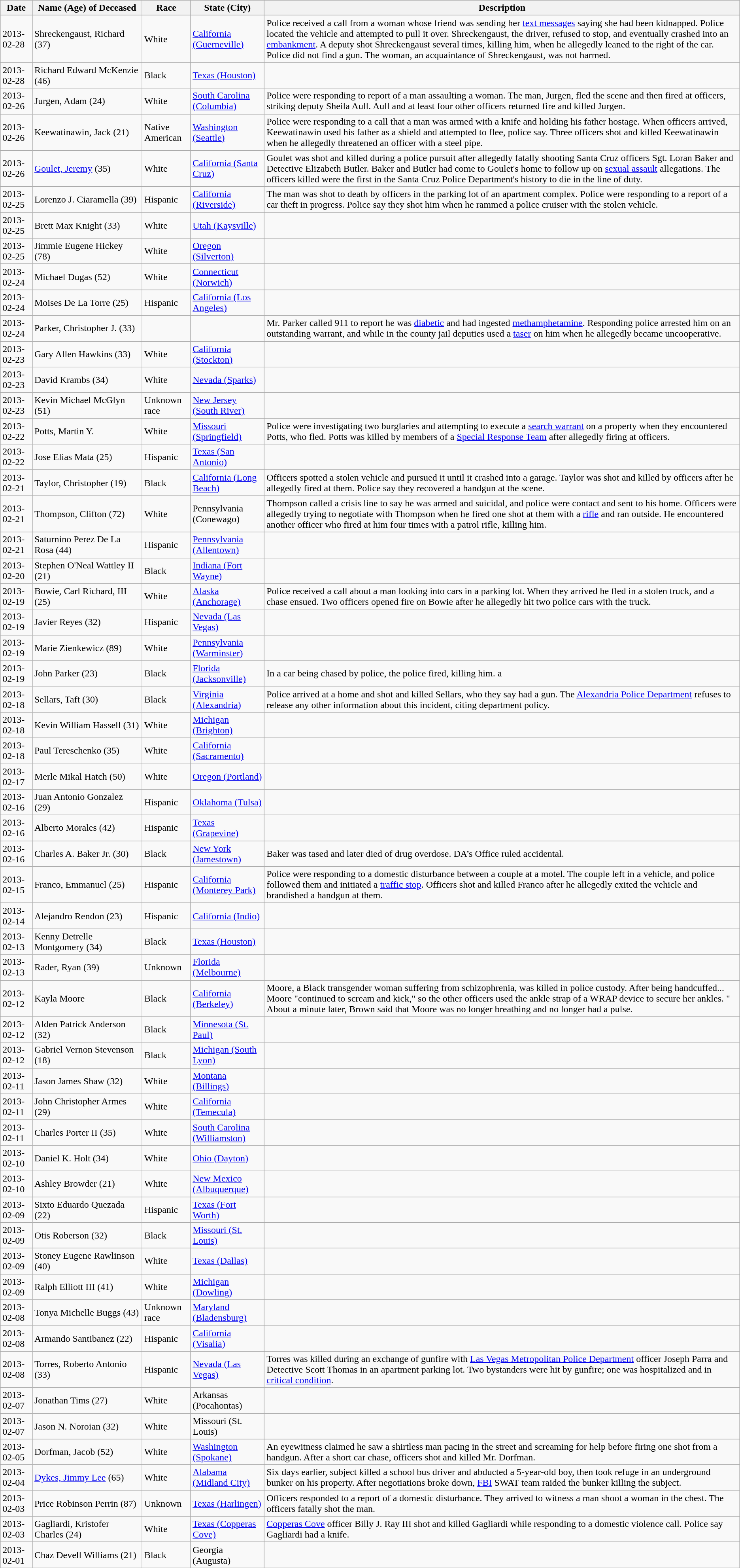<table class="wikitable sortable" border="1" id="killed">
<tr>
<th>Date</th>
<th nowrap>Name (Age) of Deceased</th>
<th>Race</th>
<th>State (City)</th>
<th>Description</th>
</tr>
<tr>
<td>2013-02-28</td>
<td>Shreckengaust, Richard (37)</td>
<td>White</td>
<td><a href='#'>California (Guerneville)</a></td>
<td>Police received a call from a woman whose friend was sending her <a href='#'>text messages</a> saying she had been kidnapped. Police located the vehicle and attempted to pull it over. Shreckengaust, the driver, refused to stop, and eventually crashed into an <a href='#'>embankment</a>. A deputy shot Shreckengaust several times, killing him, when he allegedly leaned to the right of the car. Police did not find a gun. The woman, an acquaintance of Shreckengaust, was not harmed.</td>
</tr>
<tr>
<td>2013-02-28</td>
<td>Richard Edward McKenzie (46)</td>
<td>Black</td>
<td><a href='#'>Texas (Houston)</a></td>
<td></td>
</tr>
<tr>
<td>2013-02-26</td>
<td>Jurgen, Adam (24)</td>
<td>White</td>
<td><a href='#'>South Carolina (Columbia)</a></td>
<td>Police were responding to report of a man assaulting a woman. The man, Jurgen, fled the scene and then fired at officers, striking deputy Sheila Aull. Aull and at least four other officers returned fire and killed Jurgen.</td>
</tr>
<tr>
<td>2013-02-26</td>
<td>Keewatinawin, Jack (21)</td>
<td>Native American</td>
<td><a href='#'>Washington (Seattle)</a></td>
<td>Police were responding to a call that a man was armed with a knife and holding his father hostage. When officers arrived, Keewatinawin used his father as a shield and attempted to flee, police say. Three officers shot and killed Keewatinawin when he allegedly threatened an officer with a steel pipe.</td>
</tr>
<tr>
<td>2013-02-26</td>
<td><a href='#'>Goulet, Jeremy</a> (35)</td>
<td>White</td>
<td><a href='#'>California (Santa Cruz)</a></td>
<td>Goulet was shot and killed during a police pursuit after allegedly fatally shooting Santa Cruz officers Sgt. Loran Baker and Detective Elizabeth Butler. Baker and Butler had come to Goulet's home to follow up on <a href='#'>sexual assault</a> allegations. The officers killed were the first in the Santa Cruz Police Department's history to die in the line of duty.</td>
</tr>
<tr>
<td>2013-02-25</td>
<td>Lorenzo J. Ciaramella (39)</td>
<td>Hispanic</td>
<td><a href='#'>California (Riverside)</a></td>
<td>The man was shot to death by officers in the parking lot of an apartment complex. Police were responding to a report of a car theft in progress. Police say they shot him when he rammed a police cruiser with the stolen vehicle.</td>
</tr>
<tr>
<td>2013-02-25</td>
<td>Brett Max Knight (33)</td>
<td>White</td>
<td><a href='#'>Utah (Kaysville)</a></td>
<td></td>
</tr>
<tr>
<td>2013-02-25</td>
<td>Jimmie Eugene Hickey (78)</td>
<td>White</td>
<td><a href='#'>Oregon (Silverton)</a></td>
<td></td>
</tr>
<tr>
<td>2013-02-24</td>
<td>Michael Dugas (52)</td>
<td>White</td>
<td><a href='#'>Connecticut (Norwich)</a></td>
<td></td>
</tr>
<tr>
<td>2013-02-24</td>
<td>Moises De La Torre (25)</td>
<td>Hispanic</td>
<td><a href='#'>California (Los Angeles)</a></td>
<td></td>
</tr>
<tr>
<td>2013-02-24</td>
<td>Parker, Christopher J. (33)</td>
<td Unknown></td>
<td></td>
<td>Mr. Parker called 911 to report he was <a href='#'>diabetic</a> and had ingested <a href='#'>methamphetamine</a>. Responding police arrested him on an outstanding warrant, and while in the county jail deputies used a <a href='#'>taser</a> on him when he allegedly became uncooperative.</td>
</tr>
<tr>
<td>2013-02-23</td>
<td>Gary Allen Hawkins (33)</td>
<td>White</td>
<td><a href='#'>California (Stockton)</a></td>
<td></td>
</tr>
<tr>
<td>2013-02-23</td>
<td>David Krambs (34)</td>
<td>White</td>
<td><a href='#'>Nevada (Sparks)</a></td>
<td></td>
</tr>
<tr>
<td>2013-02-23</td>
<td>Kevin Michael McGlyn (51)</td>
<td>Unknown race</td>
<td><a href='#'>New Jersey (South River)</a></td>
<td></td>
</tr>
<tr>
<td>2013-02-22</td>
<td>Potts, Martin Y.</td>
<td>White</td>
<td><a href='#'>Missouri (Springfield)</a></td>
<td>Police were investigating two burglaries and attempting to execute a <a href='#'>search warrant</a> on a property when they encountered Potts, who fled. Potts was killed by members of a <a href='#'>Special Response Team</a> after allegedly firing at officers.</td>
</tr>
<tr>
<td>2013-02-22</td>
<td>Jose Elias Mata (25)</td>
<td>Hispanic</td>
<td><a href='#'>Texas (San Antonio)</a></td>
<td></td>
</tr>
<tr>
<td>2013-02-21</td>
<td>Taylor, Christopher (19)</td>
<td>Black</td>
<td><a href='#'>California (Long Beach)</a></td>
<td>Officers spotted a stolen vehicle and pursued it until it crashed into a garage. Taylor was shot and killed by officers after he allegedly fired at them. Police say they recovered a handgun at the scene.</td>
</tr>
<tr>
<td>2013-02-21</td>
<td>Thompson, Clifton (72)</td>
<td>White</td>
<td>Pennsylvania (Conewago)</td>
<td>Thompson called a crisis line to say he was armed and suicidal, and police were contact and sent to his home. Officers were allegedly trying to negotiate with Thompson when he fired one shot at them with a <a href='#'>rifle</a> and ran outside. He encountered another officer who fired at him four times with a patrol rifle, killing him.</td>
</tr>
<tr>
<td>2013-02-21</td>
<td>Saturnino Perez De La Rosa (44)</td>
<td>Hispanic</td>
<td><a href='#'>Pennsylvania (Allentown)</a></td>
<td></td>
</tr>
<tr>
<td>2013-02-20</td>
<td>Stephen O'Neal Wattley II (21)</td>
<td>Black</td>
<td><a href='#'>Indiana (Fort Wayne)</a></td>
<td></td>
</tr>
<tr>
<td>2013-02-19</td>
<td>Bowie, Carl Richard, III (25)</td>
<td>White</td>
<td><a href='#'>Alaska (Anchorage)</a></td>
<td>Police received a call about a man looking into cars in a parking lot. When they arrived he fled in a stolen truck, and a chase ensued. Two officers opened fire on Bowie after he allegedly hit two police cars with the truck.</td>
</tr>
<tr>
<td>2013-02-19</td>
<td>Javier Reyes (32)</td>
<td>Hispanic</td>
<td><a href='#'>Nevada (Las Vegas)</a></td>
<td></td>
</tr>
<tr>
<td>2013-02-19</td>
<td>Marie Zienkewicz (89)</td>
<td>White</td>
<td><a href='#'>Pennsylvania (Warminster)</a></td>
<td></td>
</tr>
<tr>
<td>2013-02-19</td>
<td>John Parker (23)</td>
<td>Black</td>
<td><a href='#'>Florida (Jacksonville)</a></td>
<td>In a car being chased by police, the police fired, killing him. a</td>
</tr>
<tr>
<td>2013-02-18</td>
<td>Sellars, Taft (30)</td>
<td>Black</td>
<td><a href='#'>Virginia (Alexandria)</a></td>
<td>Police arrived at a home and shot and killed Sellars, who they say had a gun. The <a href='#'>Alexandria Police Department</a> refuses to release any other information about this incident, citing department policy.</td>
</tr>
<tr>
<td>2013-02-18</td>
<td>Kevin William Hassell (31)</td>
<td>White</td>
<td><a href='#'>Michigan (Brighton)</a></td>
<td></td>
</tr>
<tr>
<td>2013-02-18</td>
<td>Paul Tereschenko (35)</td>
<td>White</td>
<td><a href='#'>California (Sacramento)</a></td>
<td></td>
</tr>
<tr>
<td>2013-02-17</td>
<td>Merle Mikal Hatch (50)</td>
<td>White</td>
<td><a href='#'>Oregon (Portland)</a></td>
<td></td>
</tr>
<tr>
<td>2013-02-16</td>
<td>Juan Antonio Gonzalez (29)</td>
<td>Hispanic</td>
<td><a href='#'>Oklahoma (Tulsa)</a></td>
<td></td>
</tr>
<tr>
<td>2013-02-16</td>
<td>Alberto Morales (42)</td>
<td>Hispanic</td>
<td><a href='#'>Texas (Grapevine)</a></td>
<td></td>
</tr>
<tr>
<td>2013-02-16</td>
<td>Charles A. Baker Jr. (30)</td>
<td>Black</td>
<td><a href='#'>New York (Jamestown)</a></td>
<td>Baker was tased and later died of drug overdose. DA’s Office ruled accidental.</td>
</tr>
<tr>
<td>2013-02-15</td>
<td>Franco, Emmanuel (25)</td>
<td>Hispanic</td>
<td><a href='#'>California (Monterey Park)</a></td>
<td>Police were responding to a domestic disturbance between a couple at a motel. The couple left in a vehicle, and police followed them and initiated a <a href='#'>traffic stop</a>. Officers shot and killed Franco after he allegedly exited the vehicle and brandished a handgun at them.</td>
</tr>
<tr>
<td>2013-02-14</td>
<td>Alejandro Rendon (23)</td>
<td>Hispanic</td>
<td><a href='#'>California (Indio)</a></td>
<td></td>
</tr>
<tr>
<td>2013-02-13</td>
<td>Kenny Detrelle Montgomery (34)</td>
<td>Black</td>
<td><a href='#'>Texas (Houston)</a></td>
<td></td>
</tr>
<tr>
<td>2013-02-13</td>
<td>Rader, Ryan (39)</td>
<td>Unknown</td>
<td><a href='#'>Florida (Melbourne)</a></td>
<td></td>
</tr>
<tr>
<td>2013-02-12</td>
<td>Kayla Moore</td>
<td>Black</td>
<td><a href='#'>California (Berkeley)</a></td>
<td>Moore, a Black transgender woman suffering from schizophrenia, was killed in police custody. After being handcuffed... Moore "continued to scream and kick," so the other officers used the ankle strap of a WRAP device to secure her ankles. " About a minute later, Brown said that Moore was no longer breathing and no longer had a pulse.</td>
</tr>
<tr>
<td>2013-02-12</td>
<td>Alden Patrick Anderson (32)</td>
<td>Black</td>
<td><a href='#'>Minnesota (St. Paul)</a></td>
<td></td>
</tr>
<tr>
<td>2013-02-12</td>
<td>Gabriel Vernon Stevenson (18)</td>
<td>Black</td>
<td><a href='#'>Michigan (South Lyon)</a></td>
<td></td>
</tr>
<tr>
<td>2013-02-11</td>
<td>Jason James Shaw (32)</td>
<td>White</td>
<td><a href='#'>Montana (Billings)</a></td>
<td></td>
</tr>
<tr>
<td>2013-02-11</td>
<td>John Christopher Armes (29)</td>
<td>White</td>
<td><a href='#'>California (Temecula)</a></td>
<td></td>
</tr>
<tr>
<td>2013-02-11</td>
<td>Charles Porter II (35)</td>
<td>White</td>
<td><a href='#'>South Carolina (Williamston)</a></td>
<td></td>
</tr>
<tr>
<td>2013-02-10</td>
<td>Daniel K. Holt (34)</td>
<td>White</td>
<td><a href='#'>Ohio (Dayton)</a></td>
<td></td>
</tr>
<tr>
<td>2013-02-10</td>
<td>Ashley Browder (21)</td>
<td>White</td>
<td><a href='#'>New Mexico (Albuquerque)</a></td>
<td></td>
</tr>
<tr>
<td>2013-02-09</td>
<td>Sixto Eduardo Quezada (22)</td>
<td>Hispanic</td>
<td><a href='#'>Texas (Fort Worth)</a></td>
<td></td>
</tr>
<tr>
<td>2013-02-09</td>
<td>Otis Roberson (32)</td>
<td>Black</td>
<td><a href='#'>Missouri (St. Louis)</a></td>
<td></td>
</tr>
<tr>
<td>2013-02-09</td>
<td>Stoney Eugene Rawlinson (40)</td>
<td>White</td>
<td><a href='#'>Texas (Dallas)</a></td>
<td></td>
</tr>
<tr>
<td>2013-02-09</td>
<td>Ralph Elliott III (41)</td>
<td>White</td>
<td><a href='#'>Michigan (Dowling)</a></td>
<td></td>
</tr>
<tr>
<td>2013-02-08</td>
<td>Tonya Michelle Buggs (43)</td>
<td>Unknown race</td>
<td><a href='#'>Maryland (Bladensburg)</a></td>
<td></td>
</tr>
<tr>
<td>2013-02-08</td>
<td>Armando Santibanez (22)</td>
<td>Hispanic</td>
<td><a href='#'>California (Visalia)</a></td>
<td></td>
</tr>
<tr>
<td>2013-02-08</td>
<td>Torres, Roberto Antonio (33)</td>
<td>Hispanic</td>
<td><a href='#'>Nevada (Las Vegas)</a></td>
<td>Torres was killed during an exchange of gunfire with <a href='#'>Las Vegas Metropolitan Police Department</a> officer Joseph Parra and Detective Scott Thomas in an apartment parking lot. Two bystanders were hit by gunfire; one was hospitalized and in <a href='#'>critical condition</a>.</td>
</tr>
<tr>
<td>2013-02-07</td>
<td>Jonathan Tims (27)</td>
<td>White</td>
<td>Arkansas (Pocahontas)</td>
<td></td>
</tr>
<tr>
<td>2013-02-07</td>
<td>Jason N. Noroian (32)</td>
<td>White</td>
<td>Missouri (St. Louis)</td>
<td></td>
</tr>
<tr>
<td>2013-02-05</td>
<td>Dorfman, Jacob (52)</td>
<td>White</td>
<td><a href='#'>Washington (Spokane)</a></td>
<td>An eyewitness claimed he saw a shirtless man pacing in the street and screaming for help before firing one shot from a handgun. After a short car chase, officers shot and killed Mr. Dorfman.</td>
</tr>
<tr>
<td>2013-02-04</td>
<td><a href='#'>Dykes, Jimmy Lee</a> (65)</td>
<td>White</td>
<td><a href='#'>Alabama (Midland City)</a></td>
<td>Six days earlier, subject killed a school bus driver and abducted a 5-year-old boy, then took refuge in an underground bunker on his property.  After negotiations broke down, <a href='#'>FBI</a> SWAT team raided the bunker killing the subject.</td>
</tr>
<tr>
<td>2013-02-03</td>
<td>Price Robinson Perrin (87)</td>
<td>Unknown</td>
<td><a href='#'>Texas (Harlingen)</a></td>
<td>Officers responded to a report of a domestic disturbance.  They arrived to witness a man shoot a woman in the chest.  The officers fatally shot the man.</td>
</tr>
<tr>
<td>2013-02-03</td>
<td>Gagliardi, Kristofer Charles (24)</td>
<td>White</td>
<td><a href='#'>Texas (Copperas Cove)</a></td>
<td><a href='#'>Copperas Cove</a> officer Billy J. Ray III shot and killed Gagliardi while responding to a domestic violence call. Police say Gagliardi had a knife.</td>
</tr>
<tr>
<td>2013-02-01</td>
<td>Chaz Devell Williams (21)</td>
<td>Black</td>
<td>Georgia (Augusta)</td>
<td></td>
</tr>
</table>
